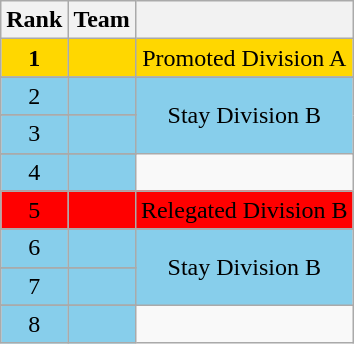<table class="wikitable" style="text-align:center">
<tr>
<th>Rank</th>
<th>Team</th>
<th></th>
</tr>
<tr style="background:gold;">
<td><strong>1</strong></td>
<td align="left"></td>
<td>Promoted Division A</td>
</tr>
<tr>
</tr>
<tr style="background:skyblue">
<td>2</td>
<td align="left"></td>
<td ROWSPAN="3">Stay Division B</td>
</tr>
<tr>
</tr>
<tr style="background:skyblue">
<td>3</td>
<td align="left"></td>
</tr>
<tr>
</tr>
<tr style="background:skyblue">
<td>4</td>
<td align="left"></td>
</tr>
<tr>
</tr>
<tr style="background:red">
<td>5</td>
<td align="left"></td>
<td>Relegated Division B</td>
</tr>
<tr>
</tr>
<tr style="background:skyblue">
<td>6</td>
<td align="left"></td>
<td ROWSPAN="3">Stay Division B</td>
</tr>
<tr>
</tr>
<tr style="background:skyblue">
<td>7</td>
<td align="left"></td>
</tr>
<tr>
</tr>
<tr style="background:skyblue">
<td>8</td>
<td align="left"></td>
</tr>
</table>
